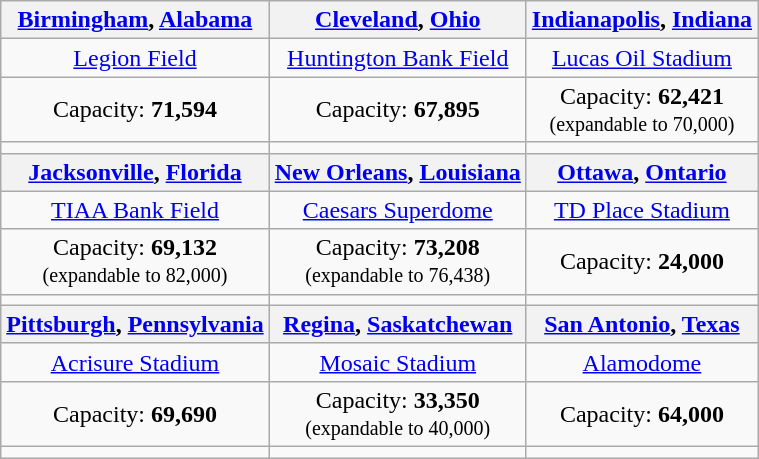<table class="wikitable" style="text-align:center">
<tr>
<th><a href='#'>Birmingham</a>, <a href='#'>Alabama</a></th>
<th><a href='#'>Cleveland</a>, <a href='#'>Ohio</a></th>
<th><a href='#'>Indianapolis</a>, <a href='#'>Indiana</a></th>
</tr>
<tr>
<td><a href='#'>Legion Field</a></td>
<td><a href='#'>Huntington Bank Field</a></td>
<td><a href='#'>Lucas Oil Stadium</a></td>
</tr>
<tr>
<td>Capacity: <strong>71,594</strong></td>
<td>Capacity: <strong>67,895</strong></td>
<td>Capacity: <strong>62,421</strong><br><small>(expandable to 70,000)</small></td>
</tr>
<tr>
<td></td>
<td></td>
<td></td>
</tr>
<tr>
<th><a href='#'>Jacksonville</a>, <a href='#'>Florida</a></th>
<th><a href='#'>New Orleans</a>, <a href='#'>Louisiana</a></th>
<th><a href='#'>Ottawa</a>, <a href='#'>Ontario</a></th>
</tr>
<tr>
<td><a href='#'>TIAA Bank Field</a></td>
<td><a href='#'>Caesars Superdome</a></td>
<td><a href='#'>TD Place Stadium</a></td>
</tr>
<tr>
<td>Capacity: <strong>69,132</strong><br><small>(expandable to 82,000)</small></td>
<td>Capacity: <strong>73,208</strong><br><small>(expandable to 76,438)</small></td>
<td>Capacity: <strong>24,000</strong></td>
</tr>
<tr>
<td></td>
<td></td>
<td></td>
</tr>
<tr>
<th><a href='#'>Pittsburgh</a>, <a href='#'>Pennsylvania</a></th>
<th><a href='#'>Regina</a>, <a href='#'>Saskatchewan</a></th>
<th><a href='#'>San Antonio</a>, <a href='#'>Texas</a></th>
</tr>
<tr>
<td><a href='#'>Acrisure Stadium</a></td>
<td><a href='#'>Mosaic Stadium</a></td>
<td><a href='#'>Alamodome</a></td>
</tr>
<tr>
<td>Capacity: <strong>69,690</strong></td>
<td>Capacity: <strong>33,350</strong><br><small>(expandable to 40,000)</small></td>
<td>Capacity: <strong>64,000</strong></td>
</tr>
<tr>
<td></td>
<td></td>
<td></td>
</tr>
</table>
